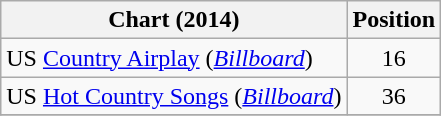<table class="wikitable sortable">
<tr>
<th scope="col">Chart (2014)</th>
<th scope="col">Position</th>
</tr>
<tr>
<td>US <a href='#'>Country Airplay</a> (<em><a href='#'>Billboard</a></em>)</td>
<td align="center">16</td>
</tr>
<tr>
<td>US <a href='#'>Hot Country Songs</a> (<em><a href='#'>Billboard</a></em>)</td>
<td align="center">36</td>
</tr>
<tr>
</tr>
</table>
